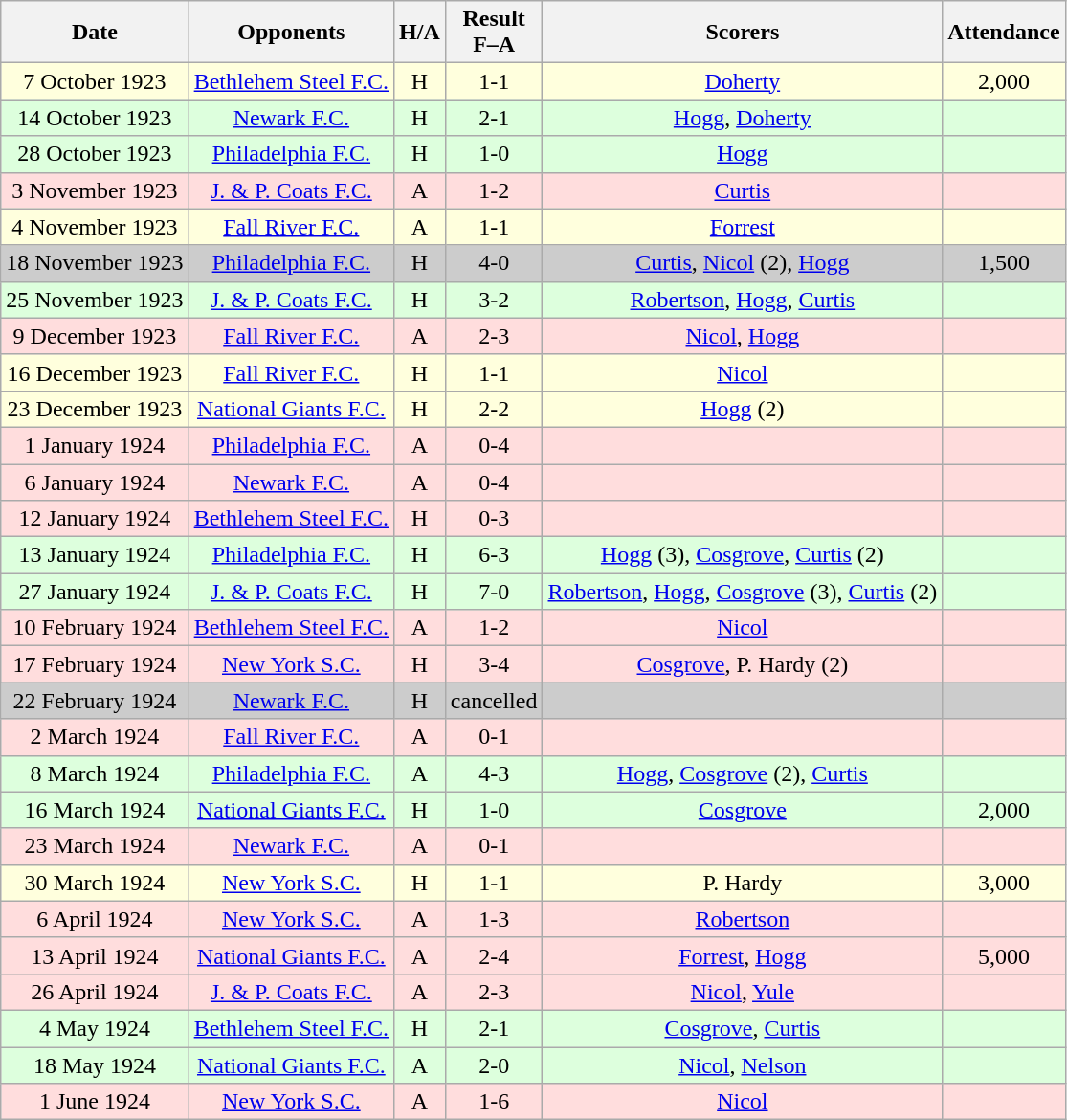<table class="wikitable" style="text-align:center">
<tr>
<th>Date</th>
<th>Opponents</th>
<th>H/A</th>
<th>Result<br>F–A</th>
<th>Scorers</th>
<th>Attendance</th>
</tr>
<tr bgcolor="#ffffdd">
<td>7 October 1923</td>
<td><a href='#'>Bethlehem Steel F.C.</a></td>
<td>H</td>
<td>1-1</td>
<td><a href='#'>Doherty</a></td>
<td>2,000</td>
</tr>
<tr bgcolor="#ddffdd">
<td>14 October 1923</td>
<td><a href='#'>Newark F.C.</a></td>
<td>H</td>
<td>2-1</td>
<td><a href='#'>Hogg</a>, <a href='#'>Doherty</a></td>
<td></td>
</tr>
<tr bgcolor="#ddffdd">
<td>28 October 1923</td>
<td><a href='#'>Philadelphia F.C.</a></td>
<td>H</td>
<td>1-0</td>
<td><a href='#'>Hogg</a></td>
<td></td>
</tr>
<tr bgcolor="#ffdddd">
<td>3 November 1923</td>
<td><a href='#'>J. & P. Coats F.C.</a></td>
<td>A</td>
<td>1-2</td>
<td><a href='#'>Curtis</a></td>
<td></td>
</tr>
<tr bgcolor="#ffffdd">
<td>4 November 1923</td>
<td><a href='#'>Fall River F.C.</a></td>
<td>A</td>
<td>1-1</td>
<td><a href='#'>Forrest</a></td>
<td></td>
</tr>
<tr bgcolor="#cccccc">
<td>18 November 1923</td>
<td><a href='#'>Philadelphia F.C.</a></td>
<td>H</td>
<td>4-0</td>
<td><a href='#'>Curtis</a>, <a href='#'>Nicol</a> (2), <a href='#'>Hogg</a></td>
<td>1,500</td>
</tr>
<tr bgcolor="#ddffdd">
<td>25 November 1923</td>
<td><a href='#'>J. & P. Coats F.C.</a></td>
<td>H</td>
<td>3-2</td>
<td><a href='#'>Robertson</a>, <a href='#'>Hogg</a>, <a href='#'>Curtis</a></td>
<td></td>
</tr>
<tr bgcolor="#ffdddd">
<td>9 December 1923</td>
<td><a href='#'>Fall River F.C.</a></td>
<td>A</td>
<td>2-3</td>
<td><a href='#'>Nicol</a>, <a href='#'>Hogg</a></td>
<td></td>
</tr>
<tr bgcolor="#ffffdd">
<td>16 December 1923</td>
<td><a href='#'>Fall River F.C.</a></td>
<td>H</td>
<td>1-1</td>
<td><a href='#'>Nicol</a></td>
<td></td>
</tr>
<tr bgcolor="#ffffdd">
<td>23 December 1923</td>
<td><a href='#'>National Giants F.C.</a></td>
<td>H</td>
<td>2-2</td>
<td><a href='#'>Hogg</a> (2)</td>
<td></td>
</tr>
<tr bgcolor="#ffdddd">
<td>1 January 1924</td>
<td><a href='#'>Philadelphia F.C.</a></td>
<td>A</td>
<td>0-4</td>
<td></td>
<td></td>
</tr>
<tr bgcolor="#ffdddd">
<td>6 January 1924</td>
<td><a href='#'>Newark F.C.</a></td>
<td>A</td>
<td>0-4</td>
<td></td>
<td></td>
</tr>
<tr bgcolor="#ffdddd">
<td>12 January 1924</td>
<td><a href='#'>Bethlehem Steel F.C.</a></td>
<td>H</td>
<td>0-3</td>
<td></td>
<td></td>
</tr>
<tr bgcolor="#ddffdd">
<td>13 January 1924</td>
<td><a href='#'>Philadelphia F.C.</a></td>
<td>H</td>
<td>6-3</td>
<td><a href='#'>Hogg</a> (3), <a href='#'>Cosgrove</a>, <a href='#'>Curtis</a> (2)</td>
<td></td>
</tr>
<tr bgcolor="#ddffdd">
<td>27 January 1924</td>
<td><a href='#'>J. & P. Coats F.C.</a></td>
<td>H</td>
<td>7-0</td>
<td><a href='#'>Robertson</a>, <a href='#'>Hogg</a>, <a href='#'>Cosgrove</a> (3), <a href='#'>Curtis</a> (2)</td>
<td></td>
</tr>
<tr bgcolor="#ffdddd">
<td>10 February 1924</td>
<td><a href='#'>Bethlehem Steel F.C.</a></td>
<td>A</td>
<td>1-2</td>
<td><a href='#'>Nicol</a></td>
<td></td>
</tr>
<tr bgcolor="#ffdddd">
<td>17 February 1924</td>
<td><a href='#'>New York S.C.</a></td>
<td>H</td>
<td>3-4</td>
<td><a href='#'>Cosgrove</a>, P. Hardy (2)</td>
<td></td>
</tr>
<tr bgcolor="#cccccc">
<td>22 February 1924</td>
<td><a href='#'>Newark F.C.</a></td>
<td>H</td>
<td>cancelled</td>
<td></td>
<td></td>
</tr>
<tr bgcolor="#ffdddd">
<td>2 March 1924</td>
<td><a href='#'>Fall River F.C.</a></td>
<td>A</td>
<td>0-1</td>
<td></td>
<td></td>
</tr>
<tr bgcolor="#ddffdd">
<td>8 March 1924</td>
<td><a href='#'>Philadelphia F.C.</a></td>
<td>A</td>
<td>4-3</td>
<td><a href='#'>Hogg</a>, <a href='#'>Cosgrove</a> (2), <a href='#'>Curtis</a></td>
<td></td>
</tr>
<tr bgcolor="#ddffdd">
<td>16 March 1924</td>
<td><a href='#'>National Giants F.C.</a></td>
<td>H</td>
<td>1-0</td>
<td><a href='#'>Cosgrove</a></td>
<td>2,000</td>
</tr>
<tr bgcolor="#ffdddd">
<td>23 March 1924</td>
<td><a href='#'>Newark F.C.</a></td>
<td>A</td>
<td>0-1</td>
<td></td>
<td></td>
</tr>
<tr bgcolor="#ffffdd">
<td>30 March 1924</td>
<td><a href='#'>New York S.C.</a></td>
<td>H</td>
<td>1-1</td>
<td>P. Hardy</td>
<td>3,000</td>
</tr>
<tr bgcolor="#ffdddd">
<td>6 April 1924</td>
<td><a href='#'>New York S.C.</a></td>
<td>A</td>
<td>1-3</td>
<td><a href='#'>Robertson</a></td>
<td></td>
</tr>
<tr bgcolor="#ffdddd">
<td>13 April 1924</td>
<td><a href='#'>National Giants F.C.</a></td>
<td>A</td>
<td>2-4</td>
<td><a href='#'>Forrest</a>, <a href='#'>Hogg</a></td>
<td>5,000</td>
</tr>
<tr bgcolor="#ffdddd">
<td>26 April 1924</td>
<td><a href='#'>J. & P. Coats F.C.</a></td>
<td>A</td>
<td>2-3</td>
<td><a href='#'>Nicol</a>, <a href='#'>Yule</a></td>
<td></td>
</tr>
<tr bgcolor="#ddffdd">
<td>4 May 1924</td>
<td><a href='#'>Bethlehem Steel F.C.</a></td>
<td>H</td>
<td>2-1</td>
<td><a href='#'>Cosgrove</a>, <a href='#'>Curtis</a></td>
<td></td>
</tr>
<tr bgcolor="#ddffdd">
<td>18 May 1924</td>
<td><a href='#'>National Giants F.C.</a></td>
<td>A</td>
<td>2-0</td>
<td><a href='#'>Nicol</a>, <a href='#'>Nelson</a></td>
<td></td>
</tr>
<tr bgcolor="#ffdddd">
<td>1 June 1924</td>
<td><a href='#'>New York S.C.</a></td>
<td>A</td>
<td>1-6</td>
<td><a href='#'>Nicol</a></td>
<td></td>
</tr>
</table>
